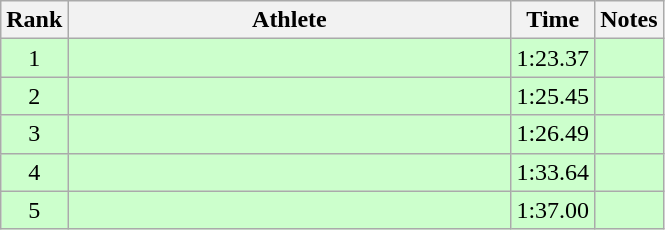<table class="wikitable" style="text-align:center">
<tr>
<th>Rank</th>
<th Style="width:18em">Athlete</th>
<th>Time</th>
<th>Notes</th>
</tr>
<tr style="background:#cfc">
<td>1</td>
<td style="text-align:left"></td>
<td>1:23.37</td>
<td></td>
</tr>
<tr style="background:#cfc">
<td>2</td>
<td style="text-align:left"></td>
<td>1:25.45</td>
<td></td>
</tr>
<tr style="background:#cfc">
<td>3</td>
<td style="text-align:left"></td>
<td>1:26.49</td>
<td></td>
</tr>
<tr style="background:#cfc">
<td>4</td>
<td style="text-align:left"></td>
<td>1:33.64</td>
<td></td>
</tr>
<tr style="background:#cfc">
<td>5</td>
<td style="text-align:left"></td>
<td>1:37.00</td>
<td></td>
</tr>
</table>
